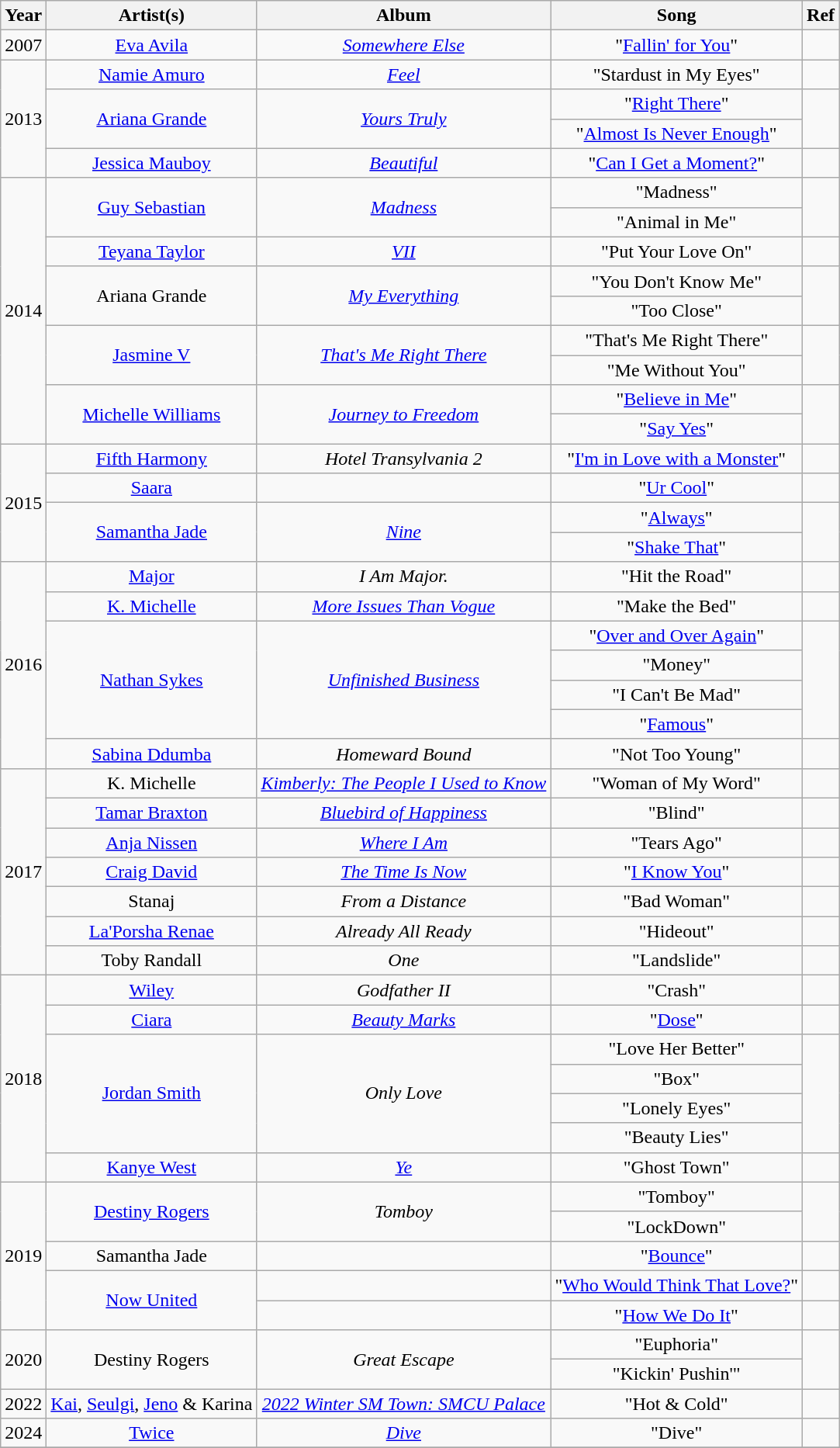<table class="wikitable plainrowheaders" style="text-align:center;">
<tr>
<th scope="col">Year</th>
<th scope="col">Artist(s)</th>
<th scope="col">Album</th>
<th scope="col">Song</th>
<th scope="col">Ref</th>
</tr>
<tr>
<td>2007</td>
<td><a href='#'>Eva Avila</a></td>
<td><em><a href='#'>Somewhere Else</a></em></td>
<td>"<a href='#'>Fallin' for You</a>"</td>
<td></td>
</tr>
<tr>
<td rowspan="4">2013</td>
<td><a href='#'>Namie Amuro</a></td>
<td><em><a href='#'>Feel</a></em></td>
<td>"Stardust in My Eyes"</td>
<td></td>
</tr>
<tr>
<td rowspan="2"><a href='#'>Ariana Grande</a></td>
<td rowspan="2"><em><a href='#'>Yours Truly</a></em></td>
<td>"<a href='#'>Right There</a>"</td>
<td rowspan="2"></td>
</tr>
<tr>
<td>"<a href='#'>Almost Is Never Enough</a>"</td>
</tr>
<tr>
<td><a href='#'>Jessica Mauboy</a></td>
<td><em><a href='#'>Beautiful</a></em></td>
<td>"<a href='#'>Can I Get a Moment?</a>"</td>
<td></td>
</tr>
<tr>
<td rowspan="9">2014</td>
<td rowspan="2"><a href='#'>Guy Sebastian</a></td>
<td rowspan="2"><em><a href='#'>Madness</a></em></td>
<td>"Madness"</td>
<td rowspan="2"></td>
</tr>
<tr>
<td>"Animal in Me"</td>
</tr>
<tr>
<td><a href='#'>Teyana Taylor</a></td>
<td><em><a href='#'>VII</a></em></td>
<td>"Put Your Love On"</td>
<td></td>
</tr>
<tr>
<td rowspan="2">Ariana Grande</td>
<td rowspan="2"><em><a href='#'>My Everything</a></em></td>
<td>"You Don't Know Me"</td>
<td rowspan="2"></td>
</tr>
<tr>
<td>"Too Close"</td>
</tr>
<tr>
<td rowspan="2"><a href='#'>Jasmine V</a></td>
<td rowspan="2"><em><a href='#'>That's Me Right There</a></em></td>
<td>"That's Me Right There"</td>
<td rowspan="2"></td>
</tr>
<tr>
<td>"Me Without You"</td>
</tr>
<tr>
<td rowspan="2"><a href='#'>Michelle Williams</a></td>
<td rowspan="2"><em><a href='#'>Journey to Freedom</a></em></td>
<td>"<a href='#'>Believe in Me</a>"</td>
<td rowspan="2"></td>
</tr>
<tr>
<td>"<a href='#'>Say Yes</a>"</td>
</tr>
<tr>
<td rowspan="4">2015</td>
<td><a href='#'>Fifth Harmony</a></td>
<td><em>Hotel Transylvania 2</em></td>
<td>"<a href='#'>I'm in Love with a Monster</a>"</td>
<td></td>
</tr>
<tr>
<td><a href='#'>Saara</a></td>
<td></td>
<td>"<a href='#'>Ur Cool</a>"</td>
<td></td>
</tr>
<tr>
<td rowspan="2"><a href='#'>Samantha Jade</a></td>
<td rowspan="2"><em><a href='#'>Nine</a></em></td>
<td>"<a href='#'>Always</a>"</td>
<td rowspan="2"></td>
</tr>
<tr>
<td>"<a href='#'>Shake That</a>"</td>
</tr>
<tr>
<td rowspan="7">2016</td>
<td><a href='#'>Major</a></td>
<td><em>I Am Major.</em></td>
<td>"Hit the Road"</td>
<td></td>
</tr>
<tr>
<td><a href='#'>K. Michelle</a></td>
<td><em><a href='#'>More Issues Than Vogue</a></em></td>
<td>"Make the Bed"</td>
<td></td>
</tr>
<tr>
<td rowspan="4"><a href='#'>Nathan Sykes</a></td>
<td rowspan="4"><em><a href='#'>Unfinished Business</a></em></td>
<td>"<a href='#'>Over and Over Again</a>"</td>
<td rowspan="4"></td>
</tr>
<tr>
<td>"Money"</td>
</tr>
<tr>
<td>"I Can't Be Mad"</td>
</tr>
<tr>
<td>"<a href='#'>Famous</a>"</td>
</tr>
<tr>
<td><a href='#'>Sabina Ddumba</a></td>
<td><em>Homeward Bound</em></td>
<td>"Not Too Young"</td>
<td></td>
</tr>
<tr>
<td rowspan="7">2017</td>
<td>K. Michelle</td>
<td><em><a href='#'>Kimberly: The People I Used to Know</a></em></td>
<td>"Woman of My Word"</td>
<td></td>
</tr>
<tr>
<td><a href='#'>Tamar Braxton</a></td>
<td><em><a href='#'>Bluebird of Happiness</a></em></td>
<td>"Blind"</td>
<td></td>
</tr>
<tr>
<td><a href='#'>Anja Nissen</a></td>
<td><em><a href='#'>Where I Am</a></em></td>
<td>"Tears Ago"</td>
<td></td>
</tr>
<tr>
<td><a href='#'>Craig David</a></td>
<td><em><a href='#'>The Time Is Now</a></em></td>
<td>"<a href='#'>I Know You</a>"</td>
<td></td>
</tr>
<tr>
<td>Stanaj</td>
<td><em>From a Distance</em></td>
<td>"Bad Woman"</td>
<td></td>
</tr>
<tr>
<td><a href='#'>La'Porsha Renae</a></td>
<td><em>Already All Ready</em></td>
<td>"Hideout"</td>
<td></td>
</tr>
<tr>
<td>Toby Randall</td>
<td><em>One</em></td>
<td>"Landslide"</td>
<td></td>
</tr>
<tr>
<td rowspan="7">2018</td>
<td><a href='#'>Wiley</a></td>
<td><em>Godfather II</em></td>
<td>"Crash"</td>
<td></td>
</tr>
<tr>
<td><a href='#'>Ciara</a></td>
<td><em><a href='#'>Beauty Marks</a></em></td>
<td>"<a href='#'>Dose</a>"</td>
<td></td>
</tr>
<tr>
<td rowspan="4"><a href='#'>Jordan Smith</a></td>
<td rowspan="4"><em>Only Love</em></td>
<td>"Love Her Better"</td>
<td rowspan="4"></td>
</tr>
<tr>
<td>"Box"</td>
</tr>
<tr>
<td>"Lonely Eyes"</td>
</tr>
<tr>
<td>"Beauty Lies"</td>
</tr>
<tr>
<td><a href='#'>Kanye West</a></td>
<td><em><a href='#'>Ye</a></em></td>
<td>"Ghost Town"</td>
<td></td>
</tr>
<tr>
<td rowspan="5">2019</td>
<td rowspan="2"><a href='#'>Destiny Rogers</a></td>
<td rowspan="2"><em>Tomboy</em></td>
<td>"Tomboy"</td>
<td rowspan="2"></td>
</tr>
<tr>
<td>"LockDown"</td>
</tr>
<tr>
<td>Samantha Jade</td>
<td></td>
<td>"<a href='#'>Bounce</a>"</td>
<td></td>
</tr>
<tr>
<td rowspan="2"><a href='#'>Now United</a></td>
<td></td>
<td>"<a href='#'>Who Would Think That Love?</a>"</td>
<td></td>
</tr>
<tr>
<td></td>
<td>"<a href='#'>How We Do It</a>"</td>
<td></td>
</tr>
<tr>
<td rowspan="2">2020</td>
<td rowspan="2">Destiny Rogers</td>
<td rowspan="2"><em>Great Escape</em></td>
<td>"Euphoria"</td>
<td rowspan="2"></td>
</tr>
<tr>
<td>"Kickin' Pushin'"</td>
</tr>
<tr>
<td>2022</td>
<td><a href='#'>Kai</a>, <a href='#'>Seulgi</a>, <a href='#'>Jeno</a> & Karina</td>
<td><em><a href='#'>2022 Winter SM Town: SMCU Palace</a></em></td>
<td>"Hot & Cold"</td>
<td></td>
</tr>
<tr>
<td>2024</td>
<td><a href='#'>Twice</a></td>
<td><em><a href='#'>Dive</a></em></td>
<td>"Dive"</td>
<td></td>
</tr>
<tr>
</tr>
</table>
